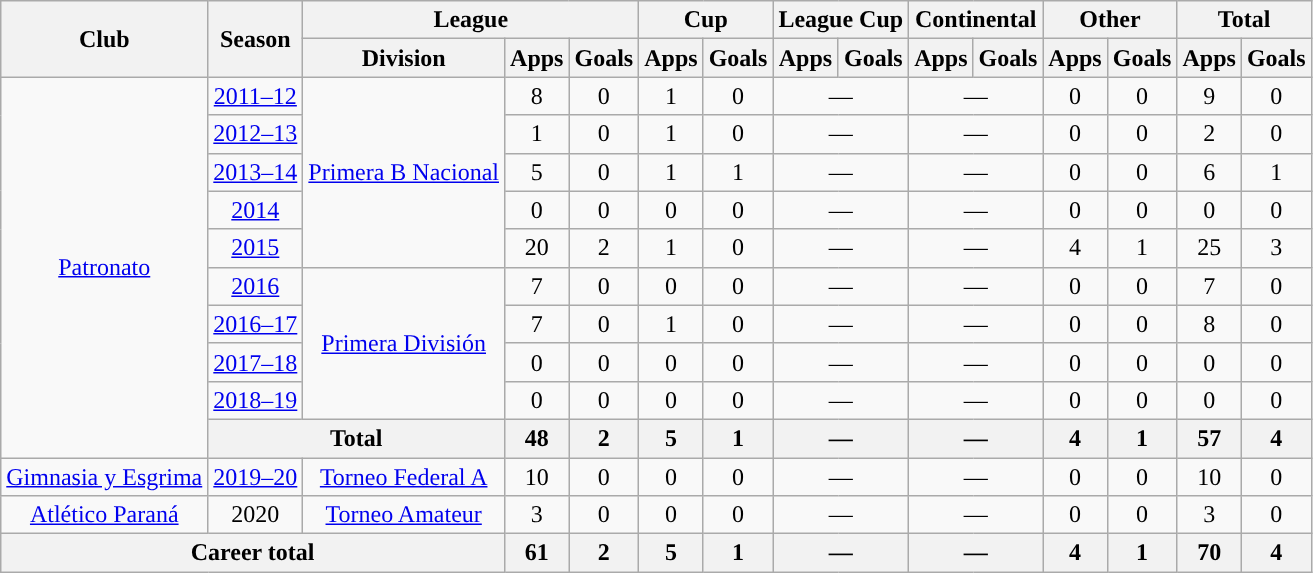<table class="wikitable" style="text-align:center">
<tr>
<th rowspan="2">Club</th>
<th rowspan="2">Season</th>
<th colspan="3">League</th>
<th colspan="2">Cup</th>
<th colspan="2">League Cup</th>
<th colspan="2">Continental</th>
<th colspan="2">Other</th>
<th colspan="2">Total</th>
</tr>
<tr>
<th>Division</th>
<th>Apps</th>
<th>Goals</th>
<th>Apps</th>
<th>Goals</th>
<th>Apps</th>
<th>Goals</th>
<th>Apps</th>
<th>Goals</th>
<th>Apps</th>
<th>Goals</th>
<th>Apps</th>
<th>Goals</th>
</tr>
<tr>
<td rowspan="10"><a href='#'>Patronato</a></td>
<td><a href='#'>2011–12</a></td>
<td rowspan="5"><a href='#'>Primera B Nacional</a></td>
<td>8</td>
<td>0</td>
<td>1</td>
<td>0</td>
<td colspan="2">—</td>
<td colspan="2">—</td>
<td>0</td>
<td>0</td>
<td>9</td>
<td>0</td>
</tr>
<tr>
<td><a href='#'>2012–13</a></td>
<td>1</td>
<td>0</td>
<td>1</td>
<td>0</td>
<td colspan="2">—</td>
<td colspan="2">—</td>
<td>0</td>
<td>0</td>
<td>2</td>
<td>0</td>
</tr>
<tr>
<td><a href='#'>2013–14</a></td>
<td>5</td>
<td>0</td>
<td>1</td>
<td>1</td>
<td colspan="2">—</td>
<td colspan="2">—</td>
<td>0</td>
<td>0</td>
<td>6</td>
<td>1</td>
</tr>
<tr>
<td><a href='#'>2014</a></td>
<td>0</td>
<td>0</td>
<td>0</td>
<td>0</td>
<td colspan="2">—</td>
<td colspan="2">—</td>
<td>0</td>
<td>0</td>
<td>0</td>
<td>0</td>
</tr>
<tr>
<td><a href='#'>2015</a></td>
<td>20</td>
<td>2</td>
<td>1</td>
<td>0</td>
<td colspan="2">—</td>
<td colspan="2">—</td>
<td>4</td>
<td>1</td>
<td>25</td>
<td>3</td>
</tr>
<tr>
<td><a href='#'>2016</a></td>
<td rowspan="4"><a href='#'>Primera División</a></td>
<td>7</td>
<td>0</td>
<td>0</td>
<td>0</td>
<td colspan="2">—</td>
<td colspan="2">—</td>
<td>0</td>
<td>0</td>
<td>7</td>
<td>0</td>
</tr>
<tr>
<td><a href='#'>2016–17</a></td>
<td>7</td>
<td>0</td>
<td>1</td>
<td>0</td>
<td colspan="2">—</td>
<td colspan="2">—</td>
<td>0</td>
<td>0</td>
<td>8</td>
<td>0</td>
</tr>
<tr>
<td><a href='#'>2017–18</a></td>
<td>0</td>
<td>0</td>
<td>0</td>
<td>0</td>
<td colspan="2">—</td>
<td colspan="2">—</td>
<td>0</td>
<td>0</td>
<td>0</td>
<td>0</td>
</tr>
<tr>
<td><a href='#'>2018–19</a></td>
<td>0</td>
<td>0</td>
<td>0</td>
<td>0</td>
<td colspan="2">—</td>
<td colspan="2">—</td>
<td>0</td>
<td>0</td>
<td>0</td>
<td>0</td>
</tr>
<tr>
<th colspan="2">Total</th>
<th>48</th>
<th>2</th>
<th>5</th>
<th>1</th>
<th colspan="2">—</th>
<th colspan="2">—</th>
<th>4</th>
<th>1</th>
<th>57</th>
<th>4</th>
</tr>
<tr>
<td rowspan="1"><a href='#'>Gimnasia y Esgrima</a></td>
<td><a href='#'>2019–20</a></td>
<td rowspan="1"><a href='#'>Torneo Federal A</a></td>
<td>10</td>
<td>0</td>
<td>0</td>
<td>0</td>
<td colspan="2">—</td>
<td colspan="2">—</td>
<td>0</td>
<td>0</td>
<td>10</td>
<td>0</td>
</tr>
<tr>
<td rowspan="1"><a href='#'>Atlético Paraná</a></td>
<td>2020</td>
<td rowspan="1"><a href='#'>Torneo Amateur</a></td>
<td>3</td>
<td>0</td>
<td>0</td>
<td>0</td>
<td colspan="2">—</td>
<td colspan="2">—</td>
<td>0</td>
<td>0</td>
<td>3</td>
<td>0</td>
</tr>
<tr>
<th colspan="3">Career total</th>
<th>61</th>
<th>2</th>
<th>5</th>
<th>1</th>
<th colspan="2">—</th>
<th colspan="2">—</th>
<th>4</th>
<th>1</th>
<th>70</th>
<th>4</th>
</tr>
</table>
